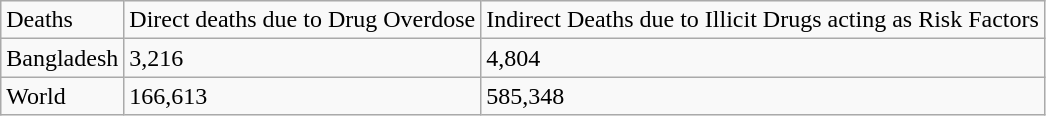<table class="wikitable">
<tr>
<td>Deaths</td>
<td>Direct deaths due to Drug Overdose</td>
<td>Indirect Deaths due to Illicit Drugs acting as Risk Factors</td>
</tr>
<tr>
<td>Bangladesh</td>
<td>3,216</td>
<td>4,804</td>
</tr>
<tr>
<td>World</td>
<td>166,613</td>
<td>585,348</td>
</tr>
</table>
